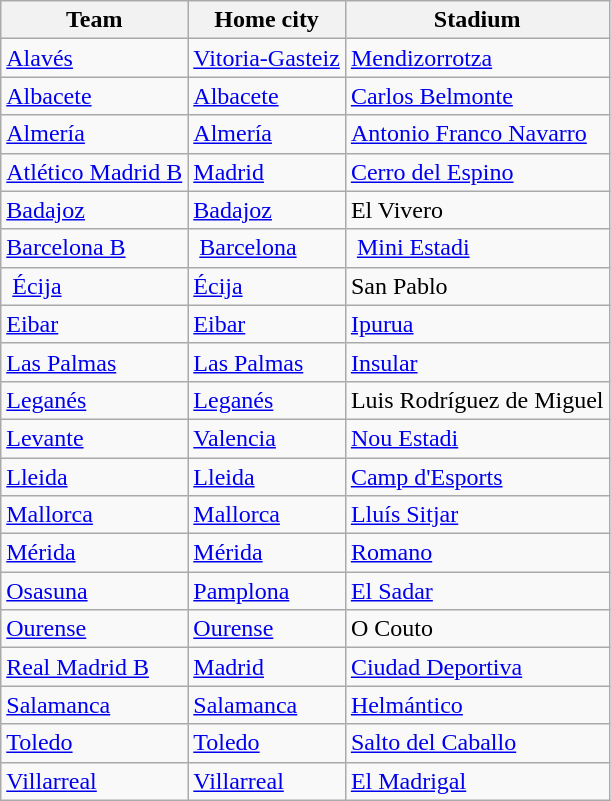<table class="wikitable sortable">
<tr>
<th>Team</th>
<th>Home city</th>
<th>Stadium</th>
</tr>
<tr>
<td><a href='#'>Alavés</a></td>
<td><a href='#'>Vitoria-Gasteiz</a></td>
<td><a href='#'>Mendizorrotza</a></td>
</tr>
<tr>
<td><a href='#'>Albacete</a></td>
<td><a href='#'>Albacete</a></td>
<td><a href='#'>Carlos Belmonte</a></td>
</tr>
<tr>
<td><a href='#'>Almería</a></td>
<td><a href='#'>Almería</a></td>
<td><a href='#'>Antonio Franco Navarro</a></td>
</tr>
<tr>
<td><a href='#'>Atlético Madrid B</a></td>
<td><a href='#'>Madrid</a></td>
<td><a href='#'>Cerro del Espino</a></td>
</tr>
<tr>
<td><a href='#'>Badajoz</a></td>
<td><a href='#'>Badajoz</a></td>
<td>El Vivero</td>
</tr>
<tr>
<td><a href='#'>Barcelona B</a></td>
<td> <a href='#'>Barcelona</a></td>
<td> <a href='#'>Mini Estadi</a></td>
</tr>
<tr>
<td> <a href='#'>Écija</a></td>
<td><a href='#'>Écija</a></td>
<td>San Pablo</td>
</tr>
<tr>
<td><a href='#'>Eibar</a></td>
<td><a href='#'>Eibar</a></td>
<td><a href='#'>Ipurua</a></td>
</tr>
<tr>
<td><a href='#'>Las Palmas</a></td>
<td><a href='#'>Las Palmas</a></td>
<td><a href='#'>Insular</a></td>
</tr>
<tr>
<td><a href='#'>Leganés</a></td>
<td><a href='#'>Leganés</a></td>
<td>Luis Rodríguez de Miguel</td>
</tr>
<tr>
<td><a href='#'>Levante</a></td>
<td><a href='#'>Valencia</a></td>
<td><a href='#'>Nou Estadi</a></td>
</tr>
<tr>
<td><a href='#'>Lleida</a></td>
<td><a href='#'>Lleida</a></td>
<td><a href='#'>Camp d'Esports</a></td>
</tr>
<tr>
<td><a href='#'>Mallorca</a></td>
<td><a href='#'>Mallorca</a></td>
<td><a href='#'>Lluís Sitjar</a></td>
</tr>
<tr>
<td><a href='#'>Mérida</a></td>
<td><a href='#'>Mérida</a></td>
<td><a href='#'>Romano</a></td>
</tr>
<tr>
<td><a href='#'>Osasuna</a></td>
<td><a href='#'>Pamplona</a></td>
<td><a href='#'>El Sadar</a></td>
</tr>
<tr>
<td><a href='#'>Ourense</a></td>
<td><a href='#'>Ourense</a></td>
<td>O Couto</td>
</tr>
<tr>
<td><a href='#'>Real Madrid B</a></td>
<td><a href='#'>Madrid</a></td>
<td><a href='#'>Ciudad Deportiva</a></td>
</tr>
<tr>
<td><a href='#'>Salamanca</a></td>
<td><a href='#'>Salamanca</a></td>
<td><a href='#'>Helmántico</a></td>
</tr>
<tr>
<td><a href='#'>Toledo</a></td>
<td><a href='#'>Toledo</a></td>
<td><a href='#'>Salto del Caballo</a></td>
</tr>
<tr>
<td><a href='#'>Villarreal</a></td>
<td><a href='#'>Villarreal</a></td>
<td><a href='#'>El Madrigal</a></td>
</tr>
</table>
